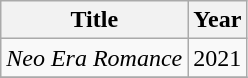<table class="wikitable">
<tr>
<th>Title</th>
<th>Year</th>
</tr>
<tr>
<td><em>Neo Era Romance</em></td>
<td>2021</td>
</tr>
<tr>
</tr>
</table>
